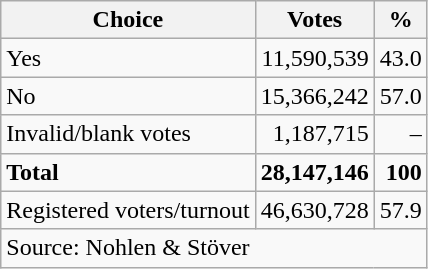<table class=wikitable style=text-align:right>
<tr>
<th>Choice</th>
<th>Votes</th>
<th>%</th>
</tr>
<tr>
<td align=left>Yes</td>
<td>11,590,539</td>
<td>43.0</td>
</tr>
<tr>
<td align=left> No</td>
<td>15,366,242</td>
<td>57.0</td>
</tr>
<tr>
<td align=left>Invalid/blank votes</td>
<td>1,187,715</td>
<td>–</td>
</tr>
<tr>
<td align=left><strong>Total</strong></td>
<td><strong>28,147,146</strong></td>
<td><strong>100</strong></td>
</tr>
<tr>
<td align=left>Registered voters/turnout</td>
<td>46,630,728</td>
<td>57.9</td>
</tr>
<tr>
<td align=left colspan=3>Source: Nohlen & Stöver</td>
</tr>
</table>
